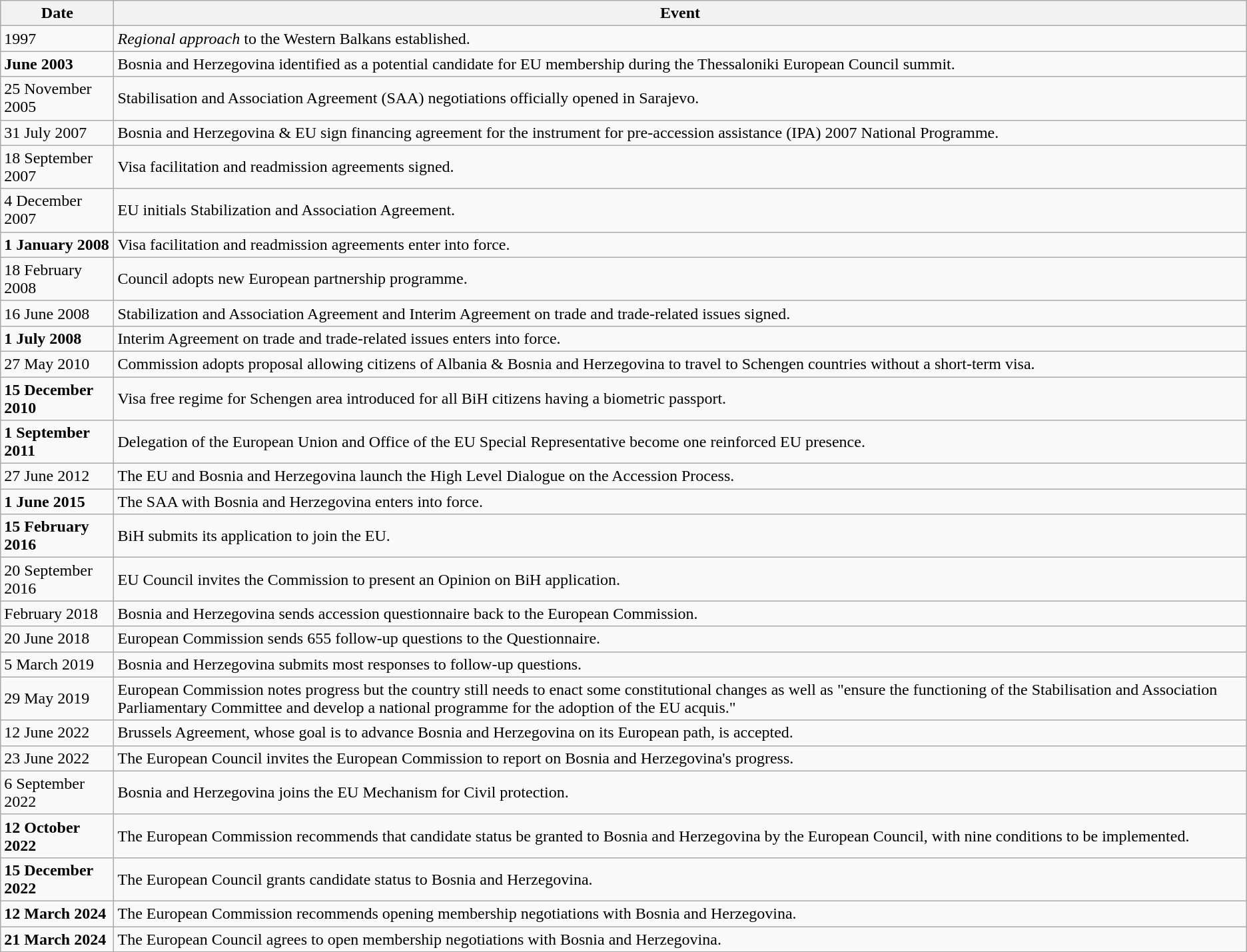<table class="wikitable mw-collapsible mw-collapsed">
<tr>
<th>Date</th>
<th>Event</th>
</tr>
<tr>
<td>1997</td>
<td><em>Regional approach</em> to the Western Balkans established.</td>
</tr>
<tr>
<td><strong>June 2003</strong></td>
<td>Bosnia and Herzegovina identified as a potential candidate for EU membership during the Thessaloniki European Council summit.</td>
</tr>
<tr>
<td>25 November 2005</td>
<td>Stabilisation and Association Agreement (SAA) negotiations officially opened in Sarajevo.</td>
</tr>
<tr>
<td>31 July 2007</td>
<td>Bosnia and Herzegovina & EU sign financing agreement for the instrument for pre-accession assistance (IPA) 2007 National Programme.</td>
</tr>
<tr>
<td>18 September 2007</td>
<td>Visa facilitation and readmission agreements signed.</td>
</tr>
<tr>
<td>4 December 2007</td>
<td>EU initials Stabilization and Association Agreement.</td>
</tr>
<tr>
<td><strong>1 January 2008</strong></td>
<td>Visa facilitation and readmission agreements enter into force.</td>
</tr>
<tr>
<td>18 February 2008</td>
<td>Council adopts new European partnership programme.</td>
</tr>
<tr>
<td>16 June 2008</td>
<td>Stabilization and Association Agreement and Interim Agreement on trade and trade-related issues signed.</td>
</tr>
<tr>
<td><strong>1 July 2008</strong></td>
<td>Interim Agreement on trade and trade-related issues enters into force.</td>
</tr>
<tr>
<td>27 May 2010</td>
<td>Commission adopts proposal allowing citizens of Albania & Bosnia and Herzegovina to travel to Schengen countries without a short-term visa.</td>
</tr>
<tr>
<td><strong>15 December 2010</strong></td>
<td>Visa free regime for Schengen area introduced for all BiH citizens having a biometric passport.</td>
</tr>
<tr>
<td><strong>1 September 2011</strong></td>
<td>Delegation of the European Union and Office of the EU Special Representative become one reinforced EU presence.</td>
</tr>
<tr>
<td>27 June 2012</td>
<td>The EU and Bosnia and Herzegovina launch the High Level Dialogue on the Accession Process.</td>
</tr>
<tr>
<td><strong>1 June 2015</strong></td>
<td>The SAA with Bosnia and Herzegovina enters into force.</td>
</tr>
<tr>
<td><strong>15 February 2016</strong></td>
<td>BiH submits its application to join the EU.</td>
</tr>
<tr>
<td>20 September 2016</td>
<td>EU Council invites the Commission to present an Opinion on BiH application.</td>
</tr>
<tr>
<td>February 2018</td>
<td>Bosnia and Herzegovina sends accession questionnaire back to the European Commission.</td>
</tr>
<tr>
<td>20 June 2018</td>
<td>European Commission sends 655 follow-up questions to the Questionnaire.</td>
</tr>
<tr>
<td>5 March 2019</td>
<td>Bosnia and Herzegovina submits most responses to follow-up questions.</td>
</tr>
<tr>
<td>29 May 2019</td>
<td>European Commission notes progress but the country still needs to enact some constitutional changes as well as "ensure the functioning of the Stabilisation and Association Parliamentary Committee and develop a national programme for the adoption of the EU acquis."</td>
</tr>
<tr>
<td>12 June 2022</td>
<td>Brussels Agreement, whose goal is to advance Bosnia and Herzegovina on its European path, is accepted.</td>
</tr>
<tr>
<td>23 June 2022</td>
<td>The European Council invites the European Commission to report on Bosnia and Herzegovina's progress.</td>
</tr>
<tr>
<td>6 September 2022</td>
<td>Bosnia and Herzegovina joins the EU Mechanism for Civil protection.</td>
</tr>
<tr>
<td><strong>12 October 2022</strong></td>
<td>The European Commission recommends that candidate status be granted to Bosnia and Herzegovina by the European Council, with nine conditions to be implemented.</td>
</tr>
<tr>
<td><strong>15 December 2022</strong></td>
<td>The European Council grants candidate status to Bosnia and Herzegovina.</td>
</tr>
<tr>
<td><strong>12 March 2024</strong></td>
<td>The European Commission recommends opening membership negotiations with Bosnia and Herzegovina.</td>
</tr>
<tr>
<td><strong>21 March 2024</strong></td>
<td>The European Council agrees to open membership negotiations with Bosnia and Herzegovina.</td>
</tr>
</table>
